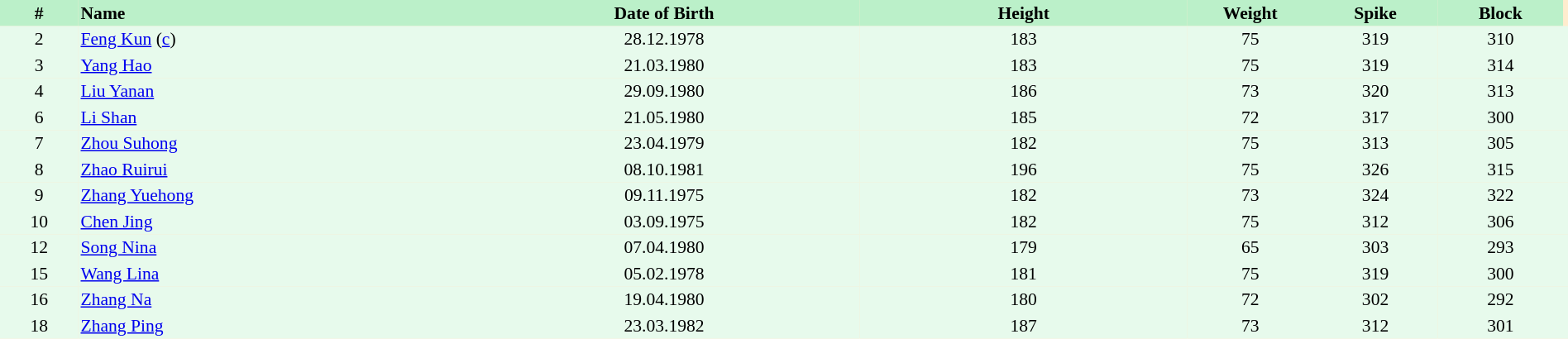<table border=0 cellpadding=2 cellspacing=0  |- bgcolor=#FFECCE style="text-align:center; font-size:90%;" width=100%>
<tr bgcolor=#BBF0C9>
<th width=5%>#</th>
<th width=25% align=left>Name</th>
<th width=25%>Date of Birth</th>
<th width=21%>Height</th>
<th width=8%>Weight</th>
<th width=8%>Spike</th>
<th width=8%>Block</th>
</tr>
<tr bgcolor=#E7FAEC>
<td>2</td>
<td align=left><a href='#'>Feng Kun</a> (<a href='#'>c</a>)</td>
<td>28.12.1978</td>
<td>183</td>
<td>75</td>
<td>319</td>
<td>310</td>
<td></td>
</tr>
<tr bgcolor=#E7FAEC>
<td>3</td>
<td align=left><a href='#'>Yang Hao</a></td>
<td>21.03.1980</td>
<td>183</td>
<td>75</td>
<td>319</td>
<td>314</td>
<td></td>
</tr>
<tr bgcolor=#E7FAEC>
<td>4</td>
<td align=left><a href='#'>Liu Yanan</a></td>
<td>29.09.1980</td>
<td>186</td>
<td>73</td>
<td>320</td>
<td>313</td>
<td></td>
</tr>
<tr bgcolor=#E7FAEC>
<td>6</td>
<td align=left><a href='#'>Li Shan</a></td>
<td>21.05.1980</td>
<td>185</td>
<td>72</td>
<td>317</td>
<td>300</td>
<td></td>
</tr>
<tr bgcolor=#E7FAEC>
<td>7</td>
<td align=left><a href='#'>Zhou Suhong</a></td>
<td>23.04.1979</td>
<td>182</td>
<td>75</td>
<td>313</td>
<td>305</td>
<td></td>
</tr>
<tr bgcolor=#E7FAEC>
<td>8</td>
<td align=left><a href='#'>Zhao Ruirui</a></td>
<td>08.10.1981</td>
<td>196</td>
<td>75</td>
<td>326</td>
<td>315</td>
<td></td>
</tr>
<tr bgcolor=#E7FAEC>
<td>9</td>
<td align=left><a href='#'>Zhang Yuehong</a></td>
<td>09.11.1975</td>
<td>182</td>
<td>73</td>
<td>324</td>
<td>322</td>
<td></td>
</tr>
<tr bgcolor=#E7FAEC>
<td>10</td>
<td align=left><a href='#'>Chen Jing</a></td>
<td>03.09.1975</td>
<td>182</td>
<td>75</td>
<td>312</td>
<td>306</td>
<td></td>
</tr>
<tr bgcolor=#E7FAEC>
<td>12</td>
<td align=left><a href='#'>Song Nina</a></td>
<td>07.04.1980</td>
<td>179</td>
<td>65</td>
<td>303</td>
<td>293</td>
<td></td>
</tr>
<tr bgcolor=#E7FAEC>
<td>15</td>
<td align=left><a href='#'>Wang Lina</a></td>
<td>05.02.1978</td>
<td>181</td>
<td>75</td>
<td>319</td>
<td>300</td>
<td></td>
</tr>
<tr bgcolor=#E7FAEC>
<td>16</td>
<td align=left><a href='#'>Zhang Na</a></td>
<td>19.04.1980</td>
<td>180</td>
<td>72</td>
<td>302</td>
<td>292</td>
<td></td>
</tr>
<tr bgcolor=#E7FAEC>
<td>18</td>
<td align=left><a href='#'>Zhang Ping</a></td>
<td>23.03.1982</td>
<td>187</td>
<td>73</td>
<td>312</td>
<td>301</td>
<td></td>
</tr>
</table>
